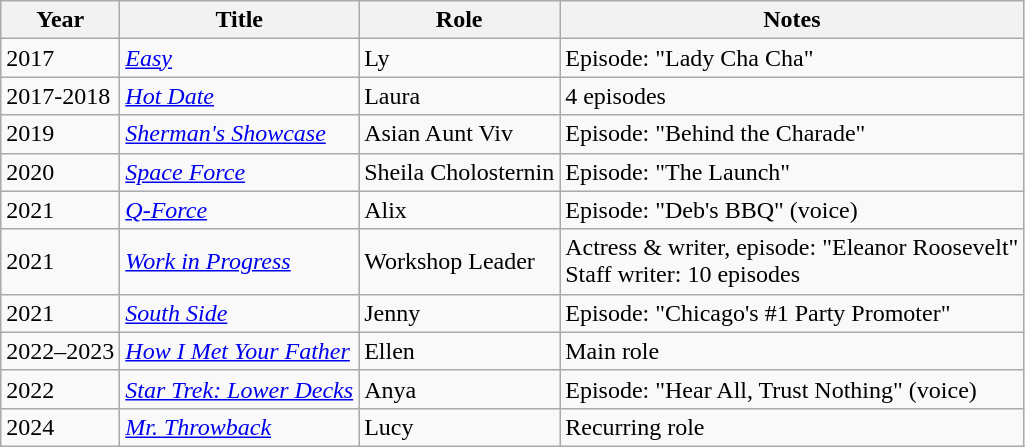<table class="wikitable">
<tr>
<th>Year</th>
<th>Title</th>
<th>Role</th>
<th>Notes</th>
</tr>
<tr>
<td>2017</td>
<td><a href='#'><em>Easy</em></a></td>
<td>Ly</td>
<td>Episode: "Lady Cha Cha"</td>
</tr>
<tr>
<td>2017-2018</td>
<td><em><a href='#'>Hot Date</a></em></td>
<td>Laura</td>
<td>4 episodes</td>
</tr>
<tr>
<td>2019</td>
<td><em><a href='#'>Sherman's Showcase</a></em></td>
<td>Asian Aunt Viv</td>
<td>Episode: "Behind the Charade"</td>
</tr>
<tr>
<td>2020</td>
<td><a href='#'><em>Space Force</em></a></td>
<td>Sheila Cholosternin</td>
<td>Episode: "The Launch"</td>
</tr>
<tr>
<td>2021</td>
<td><em><a href='#'>Q-Force</a></em></td>
<td>Alix</td>
<td>Episode: "Deb's BBQ" (voice)</td>
</tr>
<tr>
<td>2021</td>
<td><a href='#'><em>Work in Progress</em></a></td>
<td>Workshop Leader</td>
<td>Actress & writer, episode: "Eleanor Roosevelt"<br>Staff writer: 10 episodes</td>
</tr>
<tr>
<td>2021</td>
<td><a href='#'><em>South Side</em></a></td>
<td>Jenny</td>
<td>Episode: "Chicago's #1 Party Promoter"</td>
</tr>
<tr>
<td>2022–2023</td>
<td><em><a href='#'>How I Met Your Father</a></em></td>
<td>Ellen</td>
<td>Main role</td>
</tr>
<tr>
<td>2022</td>
<td><em><a href='#'>Star Trek: Lower Decks</a></em></td>
<td>Anya</td>
<td>Episode: "Hear All, Trust Nothing" (voice)</td>
</tr>
<tr>
<td>2024</td>
<td><em><a href='#'>Mr. Throwback</a></em></td>
<td>Lucy</td>
<td>Recurring role</td>
</tr>
</table>
